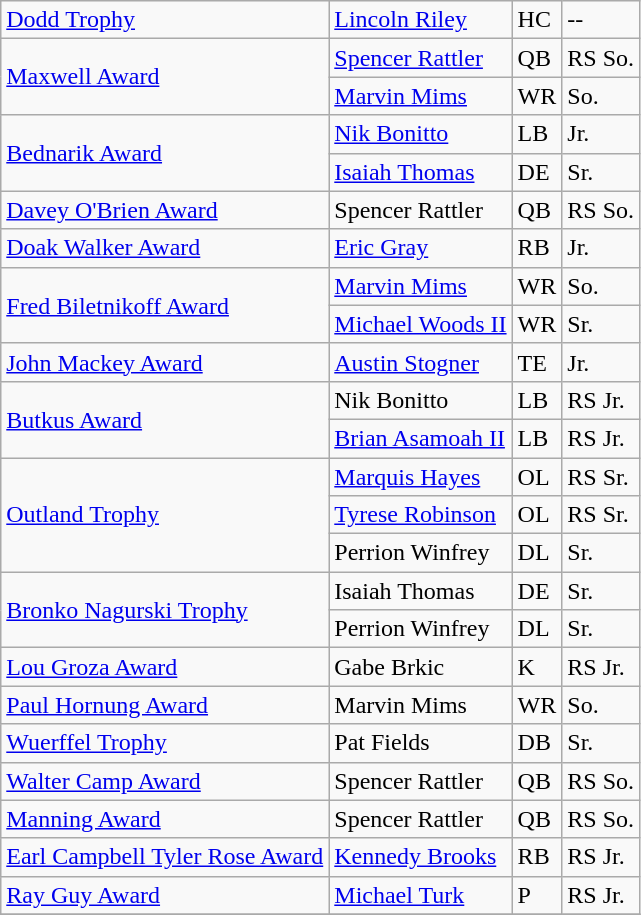<table class="wikitable">
<tr>
<td><a href='#'>Dodd Trophy</a></td>
<td><a href='#'>Lincoln Riley</a></td>
<td>HC</td>
<td>--</td>
</tr>
<tr>
<td rowspan=2><a href='#'>Maxwell Award</a></td>
<td><a href='#'>Spencer Rattler</a></td>
<td>QB</td>
<td>RS So.</td>
</tr>
<tr>
<td><a href='#'>Marvin Mims</a></td>
<td>WR</td>
<td>So.</td>
</tr>
<tr>
<td rowspan=2><a href='#'>Bednarik Award</a></td>
<td><a href='#'>Nik Bonitto</a></td>
<td>LB</td>
<td>Jr.</td>
</tr>
<tr>
<td><a href='#'>Isaiah Thomas</a></td>
<td>DE</td>
<td>Sr.</td>
</tr>
<tr>
<td><a href='#'>Davey O'Brien Award</a></td>
<td>Spencer Rattler</td>
<td>QB</td>
<td>RS So.</td>
</tr>
<tr>
<td><a href='#'>Doak Walker Award</a></td>
<td><a href='#'>Eric Gray</a></td>
<td>RB</td>
<td>Jr.</td>
</tr>
<tr>
<td rowspan=2><a href='#'>Fred Biletnikoff Award</a></td>
<td><a href='#'>Marvin Mims</a></td>
<td>WR</td>
<td>So.</td>
</tr>
<tr>
<td><a href='#'>Michael Woods II</a></td>
<td>WR</td>
<td>Sr.</td>
</tr>
<tr>
<td><a href='#'>John Mackey Award</a></td>
<td><a href='#'>Austin Stogner</a></td>
<td>TE</td>
<td>Jr.</td>
</tr>
<tr>
<td rowspan=2><a href='#'>Butkus Award</a></td>
<td>Nik Bonitto</td>
<td>LB</td>
<td>RS Jr.</td>
</tr>
<tr>
<td><a href='#'>Brian Asamoah II</a></td>
<td>LB</td>
<td>RS Jr.</td>
</tr>
<tr>
<td rowspan=3><a href='#'>Outland Trophy</a></td>
<td><a href='#'>Marquis Hayes</a></td>
<td>OL</td>
<td>RS Sr.</td>
</tr>
<tr>
<td><a href='#'>Tyrese Robinson</a></td>
<td>OL</td>
<td>RS Sr.</td>
</tr>
<tr>
<td>Perrion Winfrey</td>
<td>DL</td>
<td>Sr.</td>
</tr>
<tr>
<td rowspan=2><a href='#'>Bronko Nagurski Trophy</a></td>
<td>Isaiah Thomas</td>
<td>DE</td>
<td>Sr.</td>
</tr>
<tr>
<td>Perrion Winfrey</td>
<td>DL</td>
<td>Sr.</td>
</tr>
<tr>
<td><a href='#'>Lou Groza Award</a></td>
<td>Gabe Brkic</td>
<td>K</td>
<td>RS Jr.</td>
</tr>
<tr>
<td><a href='#'>Paul Hornung Award</a></td>
<td>Marvin Mims</td>
<td>WR</td>
<td>So.</td>
</tr>
<tr>
<td><a href='#'>Wuerffel Trophy</a></td>
<td>Pat Fields</td>
<td>DB</td>
<td>Sr.</td>
</tr>
<tr>
<td><a href='#'>Walter Camp Award</a></td>
<td>Spencer Rattler</td>
<td>QB</td>
<td>RS So.</td>
</tr>
<tr>
<td><a href='#'>Manning Award</a></td>
<td>Spencer Rattler</td>
<td>QB</td>
<td>RS So.</td>
</tr>
<tr>
<td><a href='#'>Earl Campbell Tyler Rose Award</a></td>
<td><a href='#'>Kennedy Brooks</a></td>
<td>RB</td>
<td>RS Jr.</td>
</tr>
<tr>
<td><a href='#'>Ray Guy Award</a></td>
<td><a href='#'>Michael Turk</a></td>
<td>P</td>
<td>RS Jr.</td>
</tr>
<tr>
</tr>
</table>
